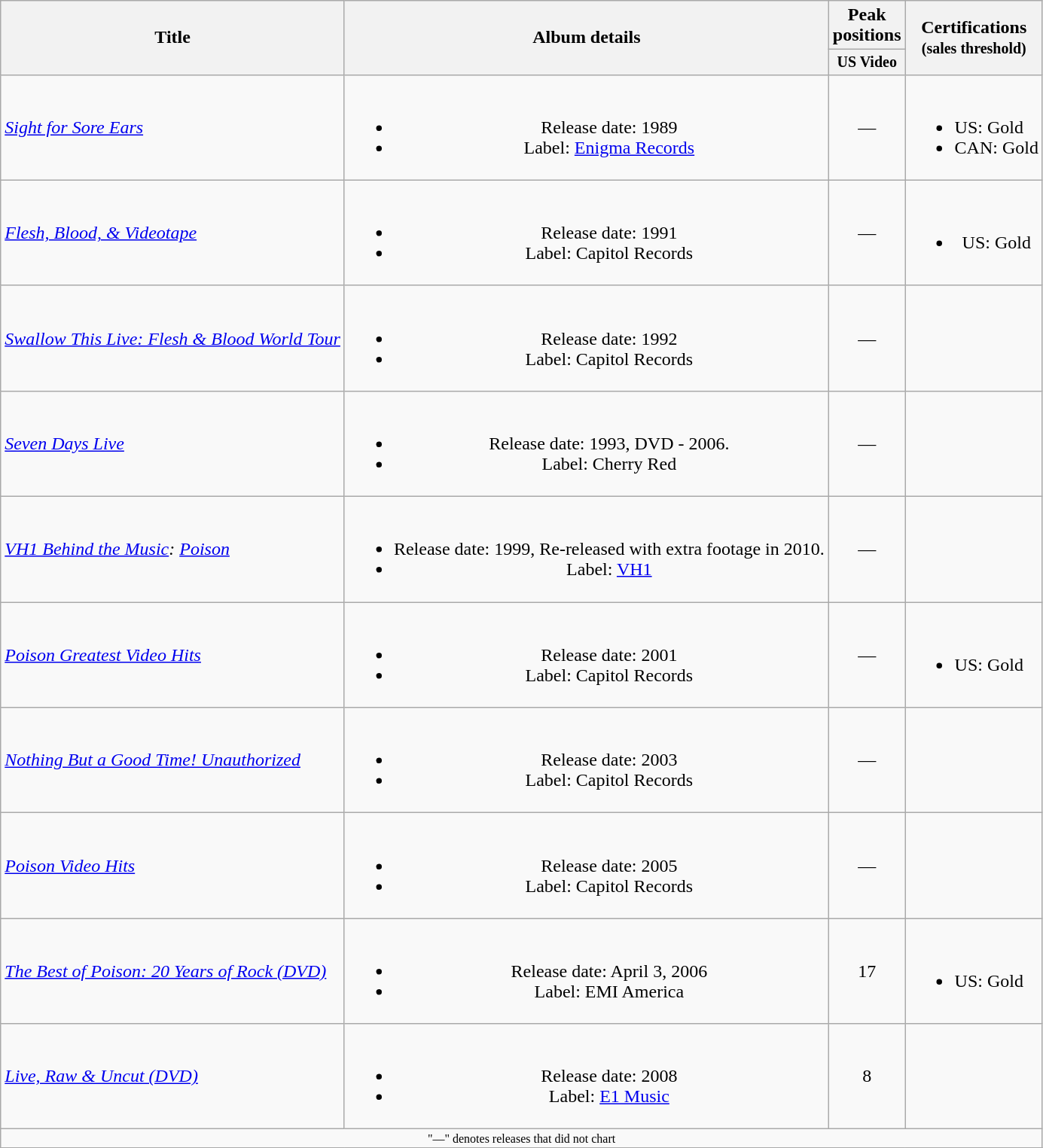<table class="wikitable" style="text-align:center;">
<tr>
<th rowspan="2">Title</th>
<th rowspan="2">Album details</th>
<th colspan="1">Peak positions</th>
<th rowspan="2">Certifications<br><small>(sales threshold)</small></th>
</tr>
<tr style="font-size:smaller;">
<th width="45">US Video</th>
</tr>
<tr>
<td align="left"><em><a href='#'>Sight for Sore Ears</a></em></td>
<td><br><ul><li>Release date: 1989</li><li>Label: <a href='#'>Enigma Records</a></li></ul></td>
<td>—</td>
<td align="left"><br><ul><li>US: Gold</li><li>CAN: Gold</li></ul></td>
</tr>
<tr>
<td align="left"><em><a href='#'>Flesh, Blood, & Videotape</a></em></td>
<td><br><ul><li>Release date: 1991</li><li>Label: Capitol Records</li></ul></td>
<td>—</td>
<td><br><ul><li>US: Gold</li></ul></td>
</tr>
<tr>
<td align="left"><em><a href='#'>Swallow This Live: Flesh & Blood World Tour</a></em></td>
<td><br><ul><li>Release date: 1992</li><li>Label: Capitol Records</li></ul></td>
<td>—</td>
<td></td>
</tr>
<tr>
<td align="left"><em><a href='#'>Seven Days Live</a></em></td>
<td><br><ul><li>Release date: 1993, DVD - 2006.</li><li>Label: Cherry Red</li></ul></td>
<td>—</td>
<td></td>
</tr>
<tr>
<td align="left"><em><a href='#'>VH1 Behind the Music</a>: <a href='#'>Poison</a></em></td>
<td><br><ul><li>Release date: 1999, Re-released with extra footage in 2010.</li><li>Label: <a href='#'>VH1</a></li></ul></td>
<td>—</td>
<td></td>
</tr>
<tr>
<td align="left"><em><a href='#'>Poison Greatest Video Hits</a></em></td>
<td><br><ul><li>Release date: 2001</li><li>Label: Capitol Records</li></ul></td>
<td>—</td>
<td align="left"><br><ul><li>US: Gold</li></ul></td>
</tr>
<tr>
<td align="left"><em><a href='#'>Nothing But a Good Time! Unauthorized</a></em></td>
<td><br><ul><li>Release date: 2003</li><li>Label: Capitol Records</li></ul></td>
<td>—</td>
<td></td>
</tr>
<tr>
<td align="left"><em><a href='#'>Poison Video Hits</a></em></td>
<td><br><ul><li>Release date: 2005</li><li>Label: Capitol Records</li></ul></td>
<td>—</td>
<td></td>
</tr>
<tr>
<td align="left"><em><a href='#'>The Best of Poison: 20 Years of Rock (DVD)</a></em></td>
<td><br><ul><li>Release date: April 3, 2006</li><li>Label: EMI America</li></ul></td>
<td>17</td>
<td align="left"><br><ul><li>US: Gold</li></ul></td>
</tr>
<tr>
<td align="left"><em><a href='#'>Live, Raw & Uncut (DVD)</a></em></td>
<td><br><ul><li>Release date: 2008</li><li>Label: <a href='#'>E1 Music</a></li></ul></td>
<td>8</td>
<td></td>
</tr>
<tr>
<td colspan="4" style="font-size:8pt">"—" denotes releases that did not chart</td>
</tr>
<tr>
</tr>
</table>
